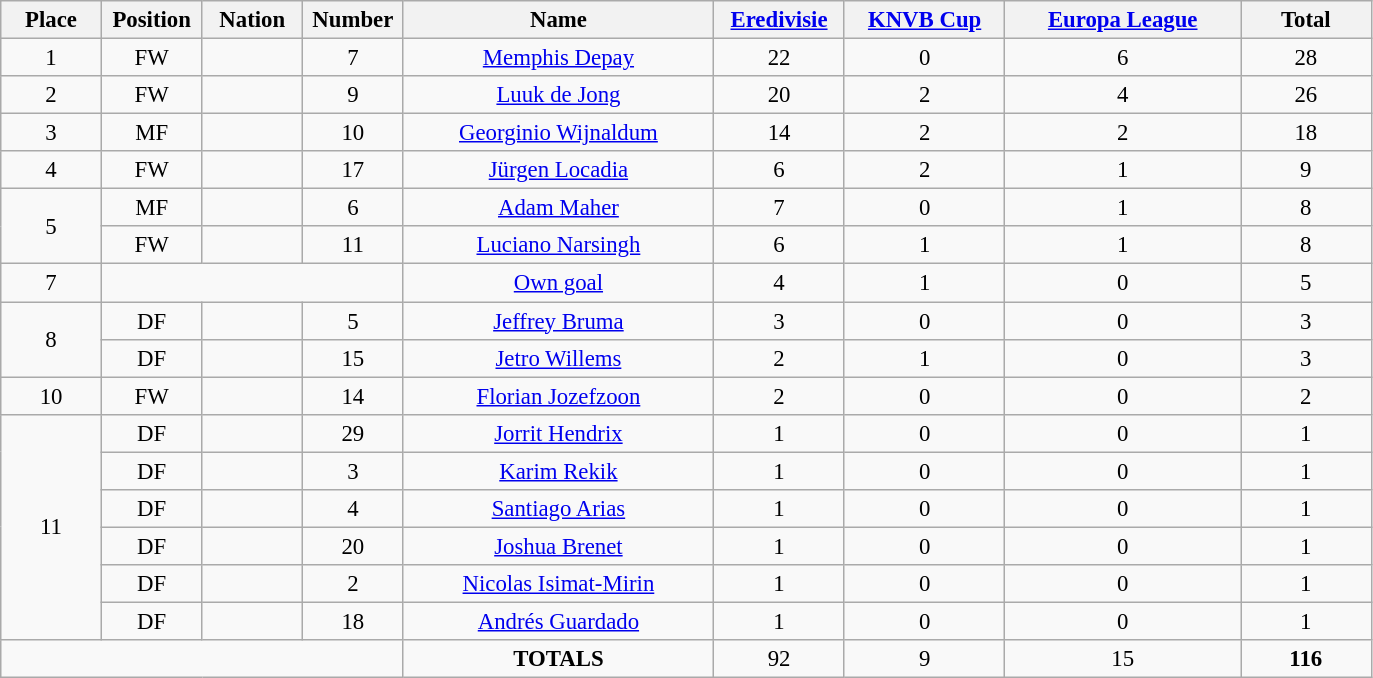<table class="wikitable" style="font-size: 95%; text-align: center;">
<tr>
<th width=60>Place</th>
<th width=60>Position</th>
<th width=60>Nation</th>
<th width=60>Number</th>
<th width=200>Name</th>
<th width=80><a href='#'>Eredivisie</a></th>
<th width=100><a href='#'>KNVB Cup</a></th>
<th width=150><a href='#'>Europa League</a></th>
<th width=80>Total</th>
</tr>
<tr>
<td>1</td>
<td>FW</td>
<td></td>
<td>7</td>
<td><a href='#'>Memphis Depay</a></td>
<td>22</td>
<td>0</td>
<td>6</td>
<td>28</td>
</tr>
<tr>
<td>2</td>
<td>FW</td>
<td></td>
<td>9</td>
<td><a href='#'>Luuk de Jong</a></td>
<td>20</td>
<td>2</td>
<td>4</td>
<td>26</td>
</tr>
<tr>
<td>3</td>
<td>MF</td>
<td></td>
<td>10</td>
<td><a href='#'>Georginio Wijnaldum</a></td>
<td>14</td>
<td>2</td>
<td>2</td>
<td>18</td>
</tr>
<tr>
<td>4</td>
<td>FW</td>
<td></td>
<td>17</td>
<td><a href='#'>Jürgen Locadia</a></td>
<td>6</td>
<td>2</td>
<td>1</td>
<td>9</td>
</tr>
<tr>
<td rowspan="2">5</td>
<td>MF</td>
<td></td>
<td>6</td>
<td><a href='#'>Adam Maher</a></td>
<td>7</td>
<td>0</td>
<td>1</td>
<td>8</td>
</tr>
<tr>
<td>FW</td>
<td></td>
<td>11</td>
<td><a href='#'>Luciano Narsingh</a></td>
<td>6</td>
<td>1</td>
<td>1</td>
<td>8</td>
</tr>
<tr>
<td>7</td>
<td colspan="3"></td>
<td><a href='#'>Own goal</a></td>
<td>4</td>
<td>1</td>
<td>0</td>
<td>5</td>
</tr>
<tr>
<td rowspan="2">8</td>
<td>DF</td>
<td></td>
<td>5</td>
<td><a href='#'>Jeffrey Bruma</a></td>
<td>3</td>
<td>0</td>
<td>0</td>
<td>3</td>
</tr>
<tr>
<td>DF</td>
<td></td>
<td>15</td>
<td><a href='#'>Jetro Willems</a></td>
<td>2</td>
<td>1</td>
<td>0</td>
<td>3</td>
</tr>
<tr>
<td>10</td>
<td>FW</td>
<td></td>
<td>14</td>
<td><a href='#'>Florian Jozefzoon</a></td>
<td>2</td>
<td>0</td>
<td>0</td>
<td>2</td>
</tr>
<tr>
<td rowspan="6">11</td>
<td>DF</td>
<td></td>
<td>29</td>
<td><a href='#'>Jorrit Hendrix</a></td>
<td>1</td>
<td>0</td>
<td>0</td>
<td>1</td>
</tr>
<tr>
<td>DF</td>
<td></td>
<td>3</td>
<td><a href='#'>Karim Rekik</a></td>
<td>1</td>
<td>0</td>
<td>0</td>
<td>1</td>
</tr>
<tr>
<td>DF</td>
<td></td>
<td>4</td>
<td><a href='#'>Santiago Arias</a></td>
<td>1</td>
<td>0</td>
<td>0</td>
<td>1</td>
</tr>
<tr>
<td>DF</td>
<td></td>
<td>20</td>
<td><a href='#'>Joshua Brenet</a></td>
<td>1</td>
<td>0</td>
<td>0</td>
<td>1</td>
</tr>
<tr>
<td>DF</td>
<td></td>
<td>2</td>
<td><a href='#'>Nicolas Isimat-Mirin</a></td>
<td>1</td>
<td>0</td>
<td>0</td>
<td>1</td>
</tr>
<tr>
<td>DF</td>
<td></td>
<td>18</td>
<td><a href='#'>Andrés Guardado</a></td>
<td>1</td>
<td>0</td>
<td>0</td>
<td>1</td>
</tr>
<tr>
<td colspan="4"></td>
<td><strong>TOTALS</strong></td>
<td>92</td>
<td>9</td>
<td>15</td>
<td><strong>116</strong></td>
</tr>
</table>
